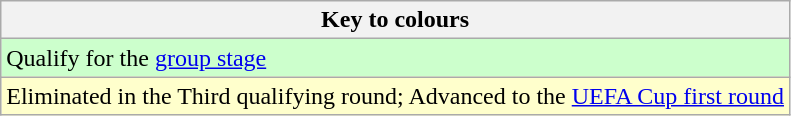<table class="wikitable">
<tr>
<th>Key to colours</th>
</tr>
<tr bgcolor=#ccffcc>
<td>Qualify for the <a href='#'>group stage</a></td>
</tr>
<tr bgcolor=#ffffcc>
<td>Eliminated in the Third qualifying round; Advanced to the <a href='#'>UEFA Cup first round</a></td>
</tr>
</table>
